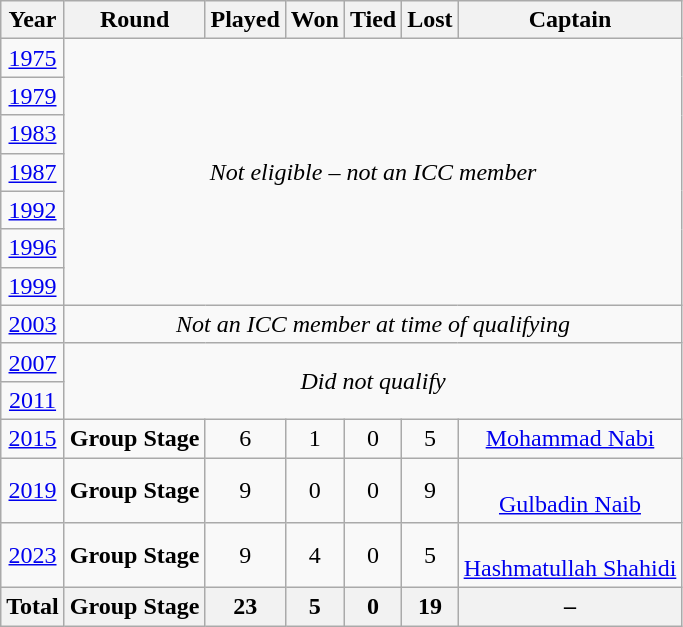<table class="wikitable" style="text-align: center;">
<tr>
<th>Year</th>
<th>Round</th>
<th>Played</th>
<th>Won</th>
<th>Tied</th>
<th>Lost</th>
<th>Captain</th>
</tr>
<tr>
<td> <a href='#'>1975</a></td>
<td colspan="6" rowspan="7"><em>Not eligible – not an ICC member</em></td>
</tr>
<tr>
<td> <a href='#'>1979</a></td>
</tr>
<tr>
<td> <a href='#'>1983</a></td>
</tr>
<tr>
<td> <a href='#'>1987</a></td>
</tr>
<tr>
<td> <a href='#'>1992</a></td>
</tr>
<tr>
<td> <a href='#'>1996</a></td>
</tr>
<tr>
<td> <a href='#'>1999</a></td>
</tr>
<tr>
<td> <a href='#'>2003</a></td>
<td colspan="6" rowspan="1"><em>Not an ICC member at time of qualifying</em></td>
</tr>
<tr>
<td> <a href='#'>2007</a></td>
<td colspan="6" rowspan="2"><em>Did not qualify</em></td>
</tr>
<tr>
<td> <a href='#'>2011</a></td>
</tr>
<tr>
<td> <a href='#'>2015</a></td>
<td><strong>Group Stage</strong></td>
<td>6</td>
<td>1</td>
<td>0</td>
<td>5</td>
<td><a href='#'>Mohammad Nabi</a></td>
</tr>
<tr>
<td> <a href='#'>2019</a></td>
<td><strong>Group Stage</strong></td>
<td>9</td>
<td>0</td>
<td>0</td>
<td>9</td>
<td><br><a href='#'>Gulbadin Naib</a></td>
</tr>
<tr>
<td> <a href='#'>2023</a></td>
<td><strong>Group Stage</strong></td>
<td>9</td>
<td>4</td>
<td>0</td>
<td>5</td>
<td><br><a href='#'>Hashmatullah Shahidi</a></td>
</tr>
<tr>
<th>Total</th>
<th><strong>Group Stage</strong></th>
<th>23</th>
<th>5</th>
<th>0</th>
<th>19</th>
<th>–</th>
</tr>
</table>
